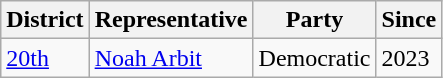<table class="wikitable">
<tr>
<th>District</th>
<th>Representative</th>
<th>Party</th>
<th>Since</th>
</tr>
<tr>
<td><a href='#'>20th</a></td>
<td><a href='#'>Noah Arbit</a></td>
<td>Democratic</td>
<td>2023</td>
</tr>
</table>
